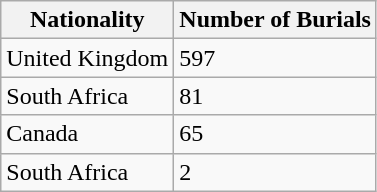<table class="wikitable">
<tr>
<th>Nationality</th>
<th>Number of Burials</th>
</tr>
<tr>
<td>United Kingdom</td>
<td>597</td>
</tr>
<tr>
<td>South Africa</td>
<td>81</td>
</tr>
<tr>
<td>Canada</td>
<td>65</td>
</tr>
<tr>
<td>South Africa</td>
<td>2</td>
</tr>
</table>
